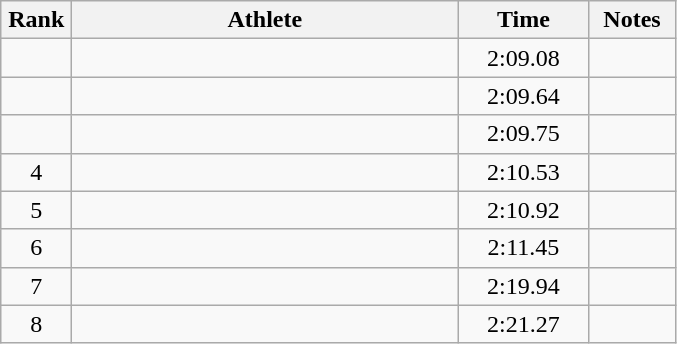<table class="wikitable" style="text-align:center">
<tr>
<th width=40>Rank</th>
<th width=250>Athlete</th>
<th width=80>Time</th>
<th width=50>Notes</th>
</tr>
<tr>
<td></td>
<td align=left></td>
<td>2:09.08</td>
<td></td>
</tr>
<tr>
<td></td>
<td align=left></td>
<td>2:09.64</td>
<td></td>
</tr>
<tr>
<td></td>
<td align=left></td>
<td>2:09.75</td>
<td></td>
</tr>
<tr>
<td>4</td>
<td align=left></td>
<td>2:10.53</td>
<td></td>
</tr>
<tr>
<td>5</td>
<td align=left></td>
<td>2:10.92</td>
<td></td>
</tr>
<tr>
<td>6</td>
<td align=left></td>
<td>2:11.45</td>
<td></td>
</tr>
<tr>
<td>7</td>
<td align=left></td>
<td>2:19.94</td>
<td></td>
</tr>
<tr>
<td>8</td>
<td align=left></td>
<td>2:21.27</td>
<td></td>
</tr>
</table>
